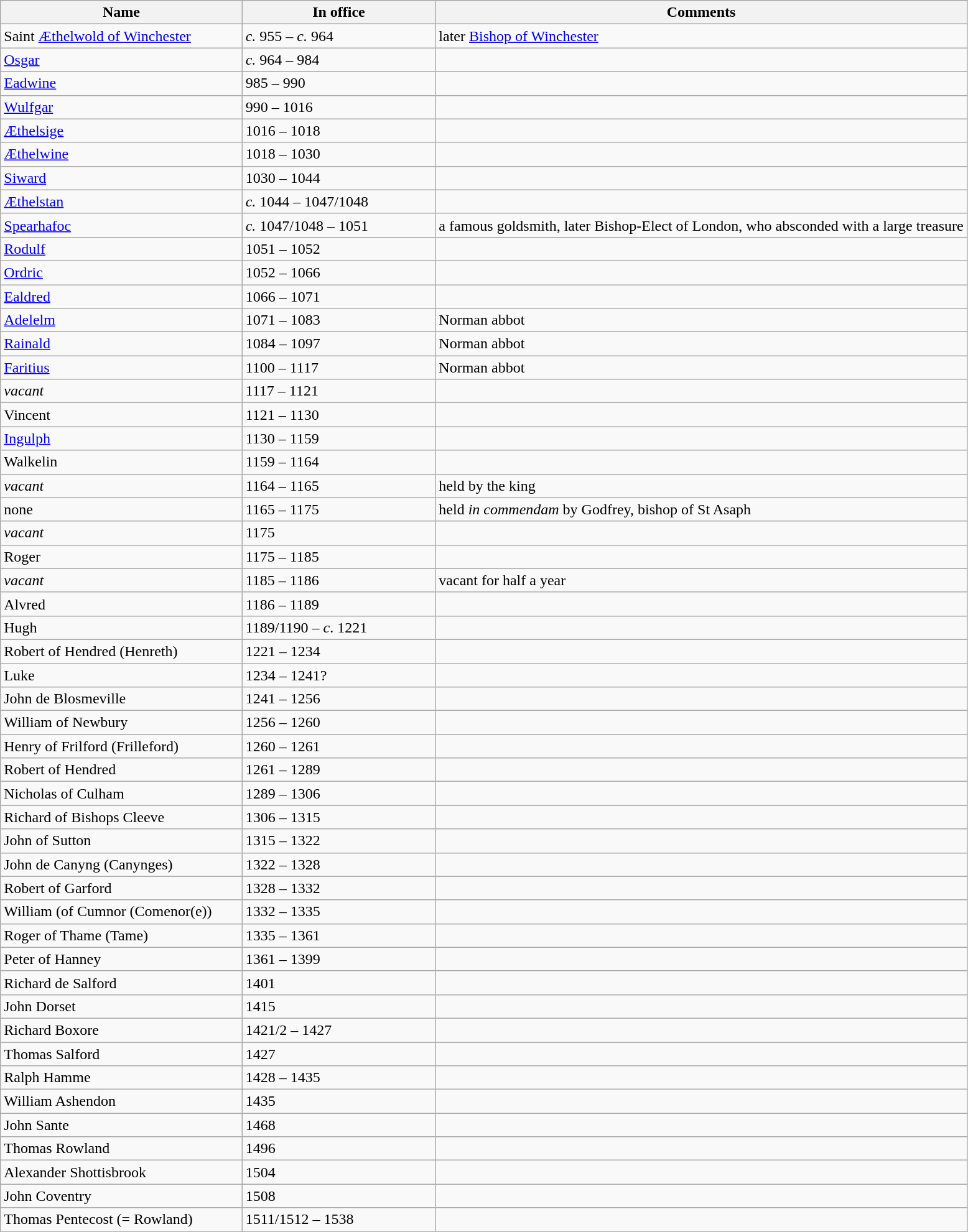<table class="wikitable sortable">
<tr>
<th width="25%">Name</th>
<th width="20%">In office</th>
<th width="55%">Comments</th>
</tr>
<tr valign="top">
<td>Saint <a href='#'>Æthelwold of Winchester</a></td>
<td><em>c.</em> 955 – <em>c.</em> 964</td>
<td>later <a href='#'>Bishop of Winchester</a></td>
</tr>
<tr valign="top">
<td><a href='#'>Osgar</a></td>
<td><em>c.</em> 964 – 984</td>
<td></td>
</tr>
<tr valign="top">
<td><a href='#'>Eadwine</a></td>
<td>985 – 990</td>
<td></td>
</tr>
<tr valign="top">
<td><a href='#'>Wulfgar</a></td>
<td>990 – 1016</td>
<td></td>
</tr>
<tr valign="top">
<td><a href='#'>Æthelsige</a></td>
<td>1016 – 1018</td>
<td></td>
</tr>
<tr valign="top">
<td><a href='#'>Æthelwine</a></td>
<td>1018 – 1030</td>
<td></td>
</tr>
<tr valign="top">
<td><a href='#'>Siward</a></td>
<td>1030 – 1044</td>
<td></td>
</tr>
<tr valign="top">
<td><a href='#'>Æthelstan</a></td>
<td><em>c.</em> 1044 – 1047/1048</td>
<td></td>
</tr>
<tr valign="top">
<td><a href='#'>Spearhafoc</a></td>
<td><em>c.</em> 1047/1048 – 1051</td>
<td>a famous goldsmith, later Bishop-Elect of London, who absconded with a large treasure</td>
</tr>
<tr valign="top">
<td><a href='#'>Rodulf</a></td>
<td>1051 – 1052</td>
<td></td>
</tr>
<tr valign="top">
<td><a href='#'>Ordric</a></td>
<td>1052 – 1066</td>
<td></td>
</tr>
<tr valign="top">
<td><a href='#'>Ealdred</a></td>
<td>1066 – 1071</td>
<td></td>
</tr>
<tr valign="top">
<td><a href='#'>Adelelm</a></td>
<td>1071 – 1083</td>
<td>Norman abbot</td>
</tr>
<tr valign="top">
<td><a href='#'>Rainald</a></td>
<td>1084 – 1097</td>
<td>Norman abbot</td>
</tr>
<tr valign="top">
<td><a href='#'>Faritius</a></td>
<td>1100 – 1117</td>
<td>Norman abbot</td>
</tr>
<tr valign="top">
<td><em>vacant</em></td>
<td>1117 – 1121</td>
<td></td>
</tr>
<tr valign="top">
<td>Vincent</td>
<td>1121 – 1130</td>
<td></td>
</tr>
<tr valign="top">
<td><a href='#'>Ingulph</a></td>
<td>1130 – 1159</td>
<td></td>
</tr>
<tr valign="top">
<td>Walkelin</td>
<td>1159 – 1164</td>
<td></td>
</tr>
<tr valign="top">
<td><em>vacant</em></td>
<td>1164 – 1165</td>
<td>held by the king</td>
</tr>
<tr valign="top">
<td>none</td>
<td>1165 – 1175</td>
<td>held <em>in commendam</em> by Godfrey, bishop of St Asaph</td>
</tr>
<tr valign="top">
<td><em>vacant</em></td>
<td>1175</td>
<td></td>
</tr>
<tr valign="top">
<td>Roger</td>
<td>1175 – 1185</td>
<td></td>
</tr>
<tr valign="top">
<td><em>vacant</em></td>
<td>1185 – 1186</td>
<td>vacant for half a year</td>
</tr>
<tr valign="top">
<td>Alvred</td>
<td>1186 – 1189</td>
<td></td>
</tr>
<tr valign="top">
<td>Hugh</td>
<td>1189/1190 – <em>c</em>. 1221</td>
<td></td>
</tr>
<tr valign="top">
<td>Robert of Hendred (Henreth)</td>
<td>1221 – 1234</td>
<td></td>
</tr>
<tr valign="top">
<td>Luke</td>
<td>1234 – 1241?</td>
<td></td>
</tr>
<tr valign="top">
<td>John de Blosmeville</td>
<td>1241 – 1256</td>
<td></td>
</tr>
<tr valign="top">
<td>William of Newbury</td>
<td>1256 – 1260</td>
<td></td>
</tr>
<tr valign="top">
<td>Henry of Frilford (Frilleford)</td>
<td>1260 – 1261</td>
<td></td>
</tr>
<tr valign="top">
<td>Robert of Hendred</td>
<td>1261 – 1289</td>
<td></td>
</tr>
<tr valign="top">
<td>Nicholas of Culham</td>
<td>1289 – 1306</td>
<td></td>
</tr>
<tr valign="top">
<td>Richard of Bishops Cleeve</td>
<td>1306 – 1315</td>
<td></td>
</tr>
<tr valign="top">
<td>John of Sutton</td>
<td>1315 – 1322</td>
<td></td>
</tr>
<tr valign="top">
<td>John de Canyng (Canynges)</td>
<td>1322 – 1328</td>
<td></td>
</tr>
<tr valign="top">
<td>Robert of Garford</td>
<td>1328 – 1332</td>
<td></td>
</tr>
<tr valign="top">
<td>William (of Cumnor (Comenor(e))</td>
<td>1332 – 1335</td>
<td></td>
</tr>
<tr valign="top">
<td>Roger of Thame (Tame)</td>
<td>1335 – 1361</td>
<td></td>
</tr>
<tr valign="top">
<td>Peter of Hanney</td>
<td>1361 – 1399</td>
<td></td>
</tr>
<tr valign="top">
<td>Richard de Salford</td>
<td>1401</td>
<td></td>
</tr>
<tr valign="top">
<td>John Dorset</td>
<td>1415</td>
<td></td>
</tr>
<tr valign="top">
<td>Richard Boxore</td>
<td>1421/2 – 1427</td>
<td></td>
</tr>
<tr valign="top">
<td>Thomas Salford</td>
<td>1427</td>
<td></td>
</tr>
<tr valign="top">
<td>Ralph Hamme</td>
<td>1428 – 1435</td>
<td></td>
</tr>
<tr valign="top">
<td>William Ashendon</td>
<td>1435</td>
<td></td>
</tr>
<tr valign="top">
<td>John Sante</td>
<td>1468</td>
<td></td>
</tr>
<tr valign="top">
<td>Thomas Rowland</td>
<td>1496</td>
<td></td>
</tr>
<tr valign="top">
<td>Alexander Shottisbrook</td>
<td>1504</td>
<td></td>
</tr>
<tr valign="top">
<td>John Coventry</td>
<td>1508</td>
<td></td>
</tr>
<tr valign="top">
<td>Thomas Pentecost (= Rowland)</td>
<td>1511/1512 – 1538</td>
<td></td>
</tr>
</table>
